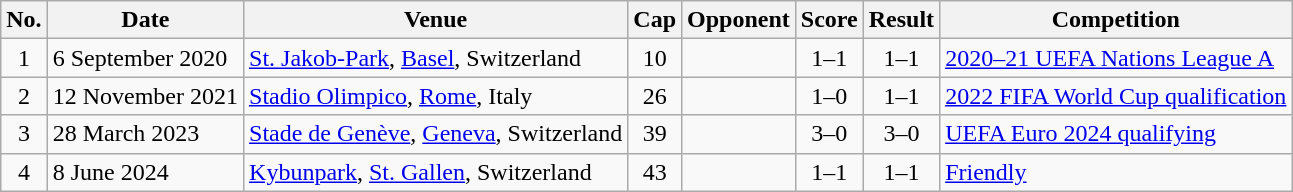<table class=wikitable>
<tr>
<th scope="col">No.</th>
<th scope="col">Date</th>
<th scope="col">Venue</th>
<th scope="col">Cap</th>
<th scope="col">Opponent</th>
<th scope="col">Score</th>
<th scope="col">Result</th>
<th scope="col">Competition</th>
</tr>
<tr>
<td align="center">1</td>
<td>6 September 2020</td>
<td><a href='#'>St. Jakob-Park</a>, <a href='#'>Basel</a>, Switzerland</td>
<td align="center">10</td>
<td></td>
<td align="center">1–1</td>
<td align="center">1–1</td>
<td><a href='#'>2020–21 UEFA Nations League A</a></td>
</tr>
<tr>
<td align="center">2</td>
<td>12 November 2021</td>
<td><a href='#'>Stadio Olimpico</a>, <a href='#'>Rome</a>, Italy</td>
<td align="center">26</td>
<td></td>
<td align="center">1–0</td>
<td align="center">1–1</td>
<td><a href='#'>2022 FIFA World Cup qualification</a></td>
</tr>
<tr>
<td align="center">3</td>
<td>28 March 2023</td>
<td><a href='#'>Stade de Genève</a>, <a href='#'>Geneva</a>, Switzerland</td>
<td align="center">39</td>
<td></td>
<td align="center">3–0</td>
<td align="center">3–0</td>
<td><a href='#'>UEFA Euro 2024 qualifying</a></td>
</tr>
<tr>
<td align="center">4</td>
<td>8 June 2024</td>
<td><a href='#'>Kybunpark</a>, <a href='#'>St. Gallen</a>, Switzerland</td>
<td align="center">43</td>
<td></td>
<td align="center">1–1</td>
<td align="center">1–1</td>
<td><a href='#'>Friendly</a></td>
</tr>
</table>
